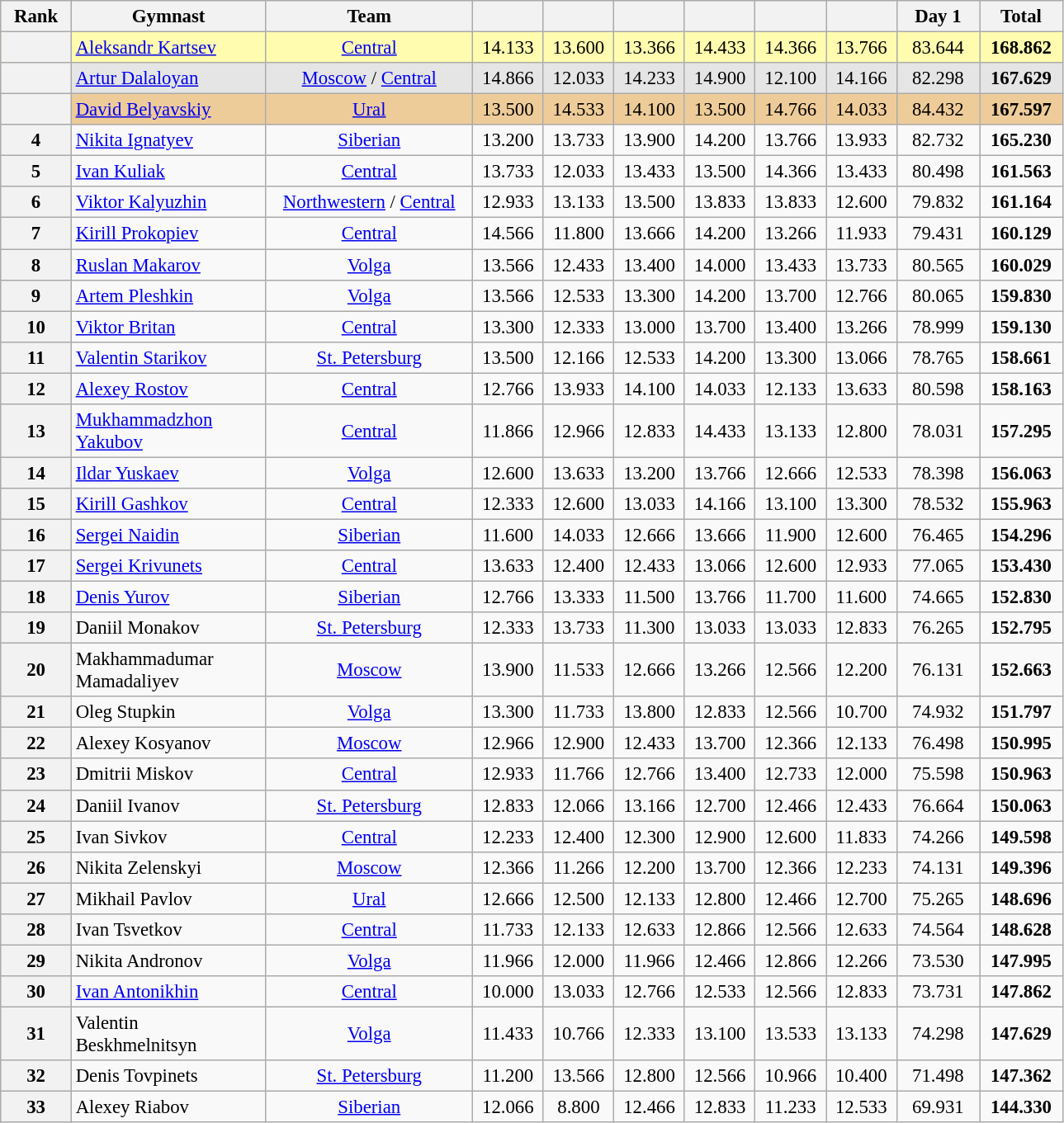<table class="wikitable sortable" style="text-align:center; font-size:95%">
<tr>
<th scope="col" style="width:50px;">Rank</th>
<th scope="col" style="width:150px;">Gymnast</th>
<th scope="col" style="width:160px;">Team</th>
<th scope="col" ! scope="col" style="width:50px;"></th>
<th scope="col" style="width:50px;"></th>
<th scope="col" style="width:50px;"></th>
<th scope="col" style="width:50px;"></th>
<th scope="col" style="width:50px;"></th>
<th scope="col" style="width:50px;"></th>
<th scope="col" style="width:60px;">Day 1</th>
<th scope="col" style="width:60px;">Total</th>
</tr>
<tr style="background:#fffcaf;">
<th scope=row style="text-align:center"></th>
<td align=left><a href='#'>Aleksandr Kartsev</a></td>
<td><a href='#'> Central</a></td>
<td>14.133</td>
<td>13.600</td>
<td>13.366</td>
<td>14.433</td>
<td>14.366</td>
<td>13.766</td>
<td>83.644</td>
<td><strong>168.862</strong></td>
</tr>
<tr style="background:#e5e5e5;">
<th scope=row style="text-align:center"></th>
<td align=left><a href='#'>Artur Dalaloyan</a></td>
<td><a href='#'>Moscow</a> / <a href='#'>Central</a></td>
<td>14.866</td>
<td>12.033</td>
<td>14.233</td>
<td>14.900</td>
<td>12.100</td>
<td>14.166</td>
<td>82.298</td>
<td><strong>167.629</strong></td>
</tr>
<tr style="background:#ec9;">
<th scope=row style="text-align:center"></th>
<td align=left><a href='#'>David Belyavskiy</a></td>
<td><a href='#'> Ural</a></td>
<td>13.500</td>
<td>14.533</td>
<td>14.100</td>
<td>13.500</td>
<td>14.766</td>
<td>14.033</td>
<td>84.432</td>
<td><strong>167.597</strong></td>
</tr>
<tr>
<th scope=row style="text-align:center">4</th>
<td align=left><a href='#'>Nikita Ignatyev</a></td>
<td><a href='#'> Siberian</a></td>
<td>13.200</td>
<td>13.733</td>
<td>13.900</td>
<td>14.200</td>
<td>13.766</td>
<td>13.933</td>
<td>82.732</td>
<td><strong>165.230</strong></td>
</tr>
<tr>
<th scope=row style="text-align:center">5</th>
<td align=left><a href='#'>Ivan Kuliak</a></td>
<td><a href='#'> Central</a></td>
<td>13.733</td>
<td>12.033</td>
<td>13.433</td>
<td>13.500</td>
<td>14.366</td>
<td>13.433</td>
<td>80.498</td>
<td><strong>161.563</strong></td>
</tr>
<tr>
<th scope=row style="text-align:center">6</th>
<td align=left><a href='#'>Viktor Kalyuzhin</a></td>
<td><a href='#'> Northwestern</a> / <a href='#'> Central</a></td>
<td>12.933</td>
<td>13.133</td>
<td>13.500</td>
<td>13.833</td>
<td>13.833</td>
<td>12.600</td>
<td>79.832</td>
<td><strong>161.164</strong></td>
</tr>
<tr>
<th scope=row style="text-align:center">7</th>
<td align=left><a href='#'>Kirill Prokopiev</a></td>
<td><a href='#'> Central</a></td>
<td>14.566</td>
<td>11.800</td>
<td>13.666</td>
<td>14.200</td>
<td>13.266</td>
<td>11.933</td>
<td>79.431</td>
<td><strong>160.129</strong></td>
</tr>
<tr>
<th scope=row style="text-align:center">8</th>
<td align=left><a href='#'> Ruslan Makarov</a></td>
<td><a href='#'> Volga</a></td>
<td>13.566</td>
<td>12.433</td>
<td>13.400</td>
<td>14.000</td>
<td>13.433</td>
<td>13.733</td>
<td>80.565</td>
<td><strong>160.029</strong></td>
</tr>
<tr>
<th scope=row style="text-align:center">9</th>
<td align=left><a href='#'>Artem Pleshkin</a></td>
<td><a href='#'> Volga</a></td>
<td>13.566</td>
<td>12.533</td>
<td>13.300</td>
<td>14.200</td>
<td>13.700</td>
<td>12.766</td>
<td>80.065</td>
<td><strong>159.830</strong></td>
</tr>
<tr>
<th scope=row style="text-align:center">10</th>
<td align=left><a href='#'>Viktor Britan</a></td>
<td><a href='#'> Central</a></td>
<td>13.300</td>
<td>12.333</td>
<td>13.000</td>
<td>13.700</td>
<td>13.400</td>
<td>13.266</td>
<td>78.999</td>
<td><strong>159.130</strong></td>
</tr>
<tr>
<th scope=row style="text-align:center">11</th>
<td align=left><a href='#'>Valentin Starikov</a></td>
<td><a href='#'>St. Petersburg</a></td>
<td>13.500</td>
<td>12.166</td>
<td>12.533</td>
<td>14.200</td>
<td>13.300</td>
<td>13.066</td>
<td>78.765</td>
<td><strong>158.661</strong></td>
</tr>
<tr>
<th scope=row style="text-align:center">12</th>
<td align=left><a href='#'>Alexey Rostov</a></td>
<td><a href='#'> Central</a></td>
<td>12.766</td>
<td>13.933</td>
<td>14.100</td>
<td>14.033</td>
<td>12.133</td>
<td>13.633</td>
<td>80.598</td>
<td><strong>158.163</strong></td>
</tr>
<tr>
<th scope=row style="text-align:center">13</th>
<td align=left><a href='#'>Mukhammadzhon Yakubov</a></td>
<td><a href='#'> Central</a></td>
<td>11.866</td>
<td>12.966</td>
<td>12.833</td>
<td>14.433</td>
<td>13.133</td>
<td>12.800</td>
<td>78.031</td>
<td><strong>157.295</strong></td>
</tr>
<tr>
<th scope=row style="text-align:center">14</th>
<td align=left><a href='#'>Ildar Yuskaev</a></td>
<td><a href='#'> Volga</a></td>
<td>12.600</td>
<td>13.633</td>
<td>13.200</td>
<td>13.766</td>
<td>12.666</td>
<td>12.533</td>
<td>78.398</td>
<td><strong>156.063</strong></td>
</tr>
<tr>
<th scope=row style="text-align:center">15</th>
<td align=left><a href='#'>Kirill Gashkov</a></td>
<td><a href='#'> Central</a></td>
<td>12.333</td>
<td>12.600</td>
<td>13.033</td>
<td>14.166</td>
<td>13.100</td>
<td>13.300</td>
<td>78.532</td>
<td><strong>155.963</strong></td>
</tr>
<tr>
<th scope=row style="text-align:center">16</th>
<td align=left><a href='#'>Sergei Naidin</a></td>
<td><a href='#'> Siberian</a></td>
<td>11.600</td>
<td>14.033</td>
<td>12.666</td>
<td>13.666</td>
<td>11.900</td>
<td>12.600</td>
<td>76.465</td>
<td><strong>154.296</strong></td>
</tr>
<tr>
<th scope=row style="text-align:center">17</th>
<td align=left><a href='#'>Sergei Krivunets</a></td>
<td><a href='#'> Central</a></td>
<td>13.633</td>
<td>12.400</td>
<td>12.433</td>
<td>13.066</td>
<td>12.600</td>
<td>12.933</td>
<td>77.065</td>
<td><strong>153.430</strong></td>
</tr>
<tr>
<th scope=row style="text-align:center">18</th>
<td align=left><a href='#'>Denis Yurov</a></td>
<td><a href='#'> Siberian</a></td>
<td>12.766</td>
<td>13.333</td>
<td>11.500</td>
<td>13.766</td>
<td>11.700</td>
<td>11.600</td>
<td>74.665</td>
<td><strong>152.830</strong></td>
</tr>
<tr>
<th scope=row style="text-align:center">19</th>
<td align=left>Daniil Monakov</td>
<td><a href='#'>St. Petersburg</a></td>
<td>12.333</td>
<td>13.733</td>
<td>11.300</td>
<td>13.033</td>
<td>13.033</td>
<td>12.833</td>
<td>76.265</td>
<td><strong>152.795</strong></td>
</tr>
<tr>
<th scope=row style="text-align:center">20</th>
<td align=left>Makhammadumar Mamadaliyev</td>
<td><a href='#'>Moscow</a></td>
<td>13.900</td>
<td>11.533</td>
<td>12.666</td>
<td>13.266</td>
<td>12.566</td>
<td>12.200</td>
<td>76.131</td>
<td><strong>152.663</strong></td>
</tr>
<tr>
<th scope=row style="text-align:center">21</th>
<td align=left>Oleg Stupkin</td>
<td><a href='#'> Volga</a></td>
<td>13.300</td>
<td>11.733</td>
<td>13.800</td>
<td>12.833</td>
<td>12.566</td>
<td>10.700</td>
<td>74.932</td>
<td><strong>151.797</strong></td>
</tr>
<tr>
<th scope=row style="text-align:center">22</th>
<td align=left>Alexey Kosyanov</td>
<td><a href='#'>Moscow</a></td>
<td>12.966</td>
<td>12.900</td>
<td>12.433</td>
<td>13.700</td>
<td>12.366</td>
<td>12.133</td>
<td>76.498</td>
<td><strong>150.995</strong></td>
</tr>
<tr>
<th scope=row style="text-align:center">23</th>
<td align=left>Dmitrii Miskov</td>
<td><a href='#'> Central</a></td>
<td>12.933</td>
<td>11.766</td>
<td>12.766</td>
<td>13.400</td>
<td>12.733</td>
<td>12.000</td>
<td>75.598</td>
<td><strong>150.963</strong></td>
</tr>
<tr>
<th scope=row style="text-align:center">24</th>
<td align=left>Daniil Ivanov</td>
<td><a href='#'>St. Petersburg</a></td>
<td>12.833</td>
<td>12.066</td>
<td>13.166</td>
<td>12.700</td>
<td>12.466</td>
<td>12.433</td>
<td>76.664</td>
<td><strong>150.063</strong></td>
</tr>
<tr>
<th scope=row style="text-align:center">25</th>
<td align=left>Ivan Sivkov</td>
<td><a href='#'> Central</a></td>
<td>12.233</td>
<td>12.400</td>
<td>12.300</td>
<td>12.900</td>
<td>12.600</td>
<td>11.833</td>
<td>74.266</td>
<td><strong>149.598</strong></td>
</tr>
<tr>
<th scope=row style="text-align:center">26</th>
<td align=left>Nikita Zelenskyi</td>
<td><a href='#'>Moscow</a></td>
<td>12.366</td>
<td>11.266</td>
<td>12.200</td>
<td>13.700</td>
<td>12.366</td>
<td>12.233</td>
<td>74.131</td>
<td><strong>149.396</strong></td>
</tr>
<tr>
<th scope=row style="text-align:center">27</th>
<td align=left>Mikhail Pavlov</td>
<td><a href='#'> Ural</a></td>
<td>12.666</td>
<td>12.500</td>
<td>12.133</td>
<td>12.800</td>
<td>12.466</td>
<td>12.700</td>
<td>75.265</td>
<td><strong>148.696</strong></td>
</tr>
<tr>
<th scope=row style="text-align:center">28</th>
<td align=left>Ivan Tsvetkov</td>
<td><a href='#'> Central</a></td>
<td>11.733</td>
<td>12.133</td>
<td>12.633</td>
<td>12.866</td>
<td>12.566</td>
<td>12.633</td>
<td>74.564</td>
<td><strong>148.628</strong></td>
</tr>
<tr>
<th scope=row style="text-align:center">29</th>
<td align=left>Nikita Andronov</td>
<td><a href='#'> Volga</a></td>
<td>11.966</td>
<td>12.000</td>
<td>11.966</td>
<td>12.466</td>
<td>12.866</td>
<td>12.266</td>
<td>73.530</td>
<td><strong>147.995</strong></td>
</tr>
<tr>
<th scope=row style="text-align:center">30</th>
<td align=left><a href='#'>Ivan Antonikhin</a></td>
<td><a href='#'>Central</a></td>
<td>10.000</td>
<td>13.033</td>
<td>12.766</td>
<td>12.533</td>
<td>12.566</td>
<td>12.833</td>
<td>73.731</td>
<td><strong>147.862</strong></td>
</tr>
<tr>
<th scope=row style="text-align:center">31</th>
<td align=left>Valentin Beskhmelnitsyn</td>
<td><a href='#'> Volga</a></td>
<td>11.433</td>
<td>10.766</td>
<td>12.333</td>
<td>13.100</td>
<td>13.533</td>
<td>13.133</td>
<td>74.298</td>
<td><strong>147.629</strong></td>
</tr>
<tr>
<th scope=row style="text-align:center">32</th>
<td align=left>Denis Tovpinets</td>
<td><a href='#'>St. Petersburg</a></td>
<td>11.200</td>
<td>13.566</td>
<td>12.800</td>
<td>12.566</td>
<td>10.966</td>
<td>10.400</td>
<td>71.498</td>
<td><strong>147.362</strong></td>
</tr>
<tr>
<th scope=row style="text-align:center">33</th>
<td align=left>Alexey Riabov</td>
<td><a href='#'> Siberian</a></td>
<td>12.066</td>
<td>8.800</td>
<td>12.466</td>
<td>12.833</td>
<td>11.233</td>
<td>12.533</td>
<td>69.931</td>
<td><strong>144.330</strong></td>
</tr>
</table>
